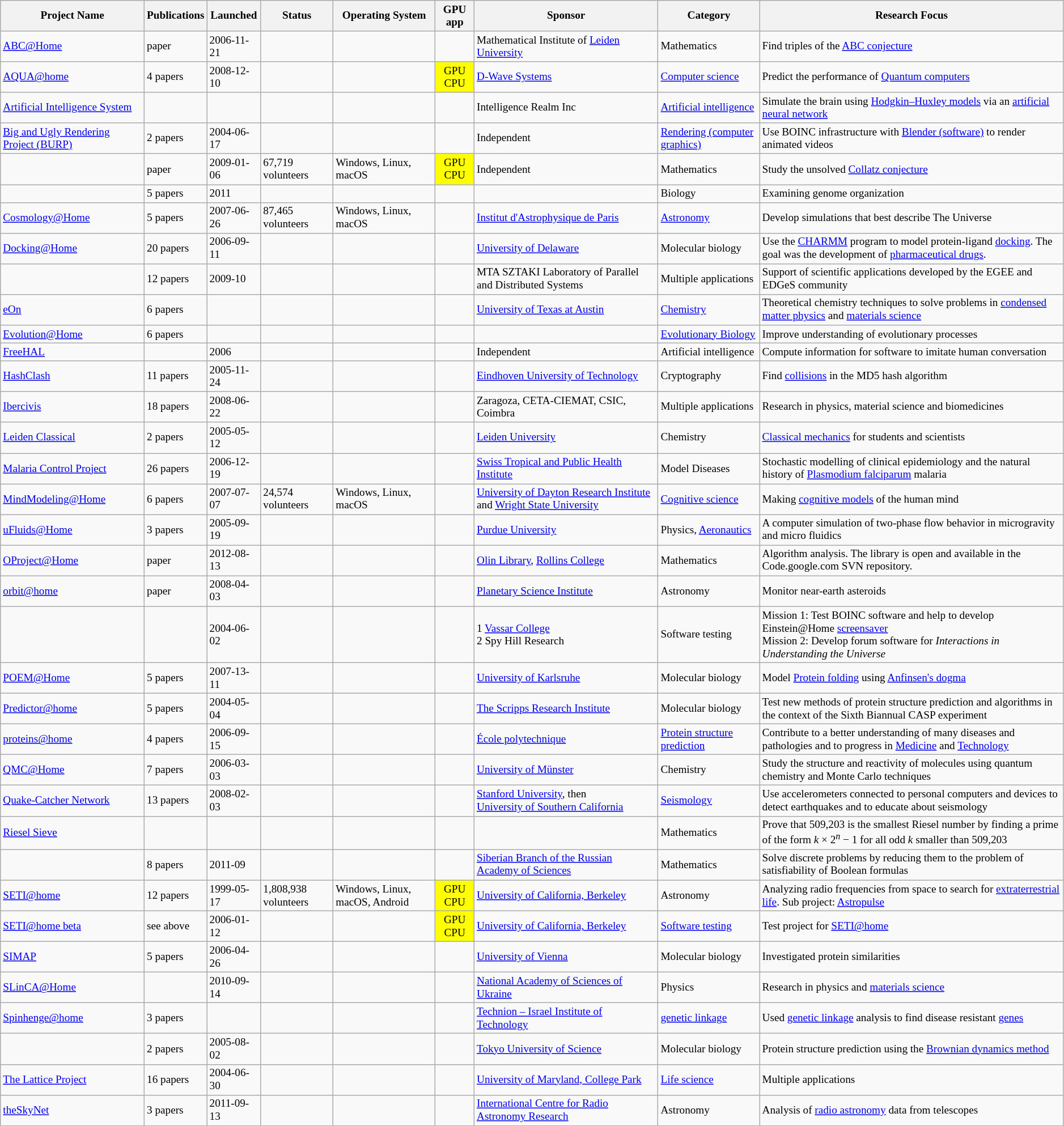<table class="wikitable sortable" style="font-size: 80%; width: auto;">
<tr>
<th>Project Name</th>
<th>Publications</th>
<th>Launched</th>
<th>Status</th>
<th>Operating System</th>
<th>GPU app</th>
<th>Sponsor</th>
<th>Category</th>
<th>Research Focus</th>
</tr>
<tr>
<td><a href='#'>ABC@Home</a></td>
<td>paper</td>
<td>2006-11-21</td>
<td></td>
<td></td>
<td></td>
<td>Mathematical Institute of <a href='#'>Leiden University</a></td>
<td>Mathematics</td>
<td>Find triples of the <a href='#'>ABC conjecture</a></td>
</tr>
<tr>
<td><a href='#'>AQUA@home</a></td>
<td>4 papers</td>
<td>2008-12-10</td>
<td></td>
<td></td>
<td style="vertical-align:center;text-align:center; background: yellow; color: black;">GPU CPU</td>
<td><a href='#'>D-Wave Systems</a></td>
<td><a href='#'>Computer science</a></td>
<td>Predict the performance of <a href='#'>Quantum computers</a></td>
</tr>
<tr>
<td><a href='#'>Artificial Intelligence System</a></td>
<td></td>
<td></td>
<td></td>
<td></td>
<td></td>
<td>Intelligence Realm Inc</td>
<td><a href='#'>Artificial intelligence</a></td>
<td>Simulate the brain using <a href='#'>Hodgkin–Huxley models</a> via an <a href='#'>artificial neural network</a></td>
</tr>
<tr>
<td><a href='#'>Big and Ugly Rendering Project (BURP)</a></td>
<td>2 papers</td>
<td>2004-06-17</td>
<td></td>
<td></td>
<td></td>
<td>Independent</td>
<td><a href='#'>Rendering (computer graphics)</a></td>
<td>Use BOINC infrastructure with <a href='#'>Blender (software)</a> to render animated videos</td>
</tr>
<tr>
<td></td>
<td>paper</td>
<td>2009-01-06</td>
<td>67,719 volunteers</td>
<td>Windows, Linux, macOS</td>
<td style="vertical-align:center;text-align:center; background: yellow; color: black;">GPU CPU</td>
<td>Independent</td>
<td>Mathematics</td>
<td>Study the unsolved  <a href='#'>Collatz conjecture</a></td>
</tr>
<tr>
<td></td>
<td>5 papers</td>
<td>2011</td>
<td></td>
<td></td>
<td></td>
<td></td>
<td>Biology</td>
<td>Examining genome organization</td>
</tr>
<tr>
<td><a href='#'>Cosmology@Home</a></td>
<td>5 papers</td>
<td>2007-06-26</td>
<td>87,465 volunteers</td>
<td>Windows, Linux, macOS</td>
<td></td>
<td><a href='#'>Institut d'Astrophysique de Paris</a></td>
<td><a href='#'>Astronomy</a></td>
<td>Develop simulations that best describe The Universe</td>
</tr>
<tr>
<td><a href='#'>Docking@Home</a></td>
<td>20 papers</td>
<td>2006-09-11</td>
<td></td>
<td></td>
<td></td>
<td><a href='#'>University of Delaware</a></td>
<td>Molecular biology</td>
<td>Use the <a href='#'>CHARMM</a> program to model protein-ligand <a href='#'>docking</a>. The goal was the development of <a href='#'>pharmaceutical drugs</a>.</td>
</tr>
<tr>
<td></td>
<td>12 papers</td>
<td>2009-10</td>
<td></td>
<td></td>
<td></td>
<td>MTA SZTAKI Laboratory of Parallel and Distributed Systems</td>
<td>Multiple applications</td>
<td>Support of scientific applications developed by the EGEE and EDGeS community</td>
</tr>
<tr>
<td><a href='#'>eOn</a></td>
<td>6 papers</td>
<td></td>
<td></td>
<td></td>
<td></td>
<td><a href='#'>University of Texas at Austin</a></td>
<td><a href='#'>Chemistry</a></td>
<td>Theoretical chemistry techniques to solve problems in <a href='#'>condensed matter physics</a> and <a href='#'>materials science</a></td>
</tr>
<tr>
<td><a href='#'>Evolution@Home</a></td>
<td>6 papers</td>
<td></td>
<td></td>
<td></td>
<td></td>
<td></td>
<td><a href='#'>Evolutionary Biology</a></td>
<td>Improve understanding of evolutionary processes</td>
</tr>
<tr>
<td><a href='#'>FreeHAL</a></td>
<td></td>
<td>2006</td>
<td></td>
<td></td>
<td></td>
<td>Independent</td>
<td>Artificial intelligence</td>
<td>Compute information for software to imitate human conversation</td>
</tr>
<tr>
<td><a href='#'>HashClash</a></td>
<td>11 papers</td>
<td>2005-11-24</td>
<td></td>
<td></td>
<td></td>
<td><a href='#'>Eindhoven University of Technology</a></td>
<td>Cryptography</td>
<td>Find <a href='#'>collisions</a> in the MD5 hash algorithm</td>
</tr>
<tr>
<td><a href='#'>Ibercivis</a></td>
<td>18 papers</td>
<td>2008-06-22</td>
<td></td>
<td></td>
<td></td>
<td>Zaragoza, CETA-CIEMAT, CSIC, Coimbra</td>
<td>Multiple applications</td>
<td>Research in physics, material science and biomedicines</td>
</tr>
<tr>
<td><a href='#'>Leiden Classical</a></td>
<td>2 papers</td>
<td>2005-05-12</td>
<td></td>
<td></td>
<td></td>
<td><a href='#'>Leiden University</a></td>
<td>Chemistry</td>
<td><a href='#'>Classical mechanics</a> for students and scientists</td>
</tr>
<tr>
<td><a href='#'>Malaria Control Project</a></td>
<td>26 papers</td>
<td>2006-12-19</td>
<td></td>
<td></td>
<td></td>
<td><a href='#'>Swiss Tropical and Public Health Institute</a></td>
<td>Model Diseases</td>
<td>Stochastic modelling of clinical epidemiology and the natural history of <a href='#'>Plasmodium falciparum</a> malaria</td>
</tr>
<tr>
<td><a href='#'>MindModeling@Home</a></td>
<td>6 papers</td>
<td>2007-07-07</td>
<td>24,574 volunteers</td>
<td>Windows, Linux, macOS</td>
<td></td>
<td><a href='#'>University of Dayton Research Institute</a> and <a href='#'>Wright State University</a></td>
<td><a href='#'>Cognitive science</a></td>
<td>Making <a href='#'>cognitive models</a> of the human mind</td>
</tr>
<tr>
<td><a href='#'>uFluids@Home</a></td>
<td>3 papers</td>
<td>2005-09-19</td>
<td></td>
<td></td>
<td></td>
<td><a href='#'>Purdue University</a></td>
<td>Physics, <a href='#'>Aeronautics</a></td>
<td>A computer simulation of two-phase flow behavior in microgravity and micro fluidics</td>
</tr>
<tr>
<td><a href='#'>OProject@Home</a></td>
<td>paper</td>
<td>2012-08-13</td>
<td></td>
<td></td>
<td></td>
<td><a href='#'>Olin Library</a>, <a href='#'>Rollins College</a></td>
<td>Mathematics</td>
<td>Algorithm analysis. The library is open and available in the Code.google.com SVN repository.</td>
</tr>
<tr>
<td><a href='#'>orbit@home</a></td>
<td>paper</td>
<td>2008-04-03</td>
<td></td>
<td></td>
<td></td>
<td><a href='#'>Planetary Science Institute</a></td>
<td>Astronomy</td>
<td>Monitor near-earth asteroids</td>
</tr>
<tr>
<td></td>
<td></td>
<td>2004-06-02</td>
<td></td>
<td></td>
<td></td>
<td>1 <a href='#'>Vassar College</a><br>2 Spy Hill Research</td>
<td>Software testing</td>
<td>Mission 1: Test BOINC software and help to develop Einstein@Home <a href='#'>screensaver</a><br>Mission 2: Develop forum software for <em>Interactions in Understanding the Universe</em></td>
</tr>
<tr>
<td><a href='#'>POEM@Home</a></td>
<td>5 papers</td>
<td>2007-13-11</td>
<td></td>
<td></td>
<td></td>
<td><a href='#'>University of Karlsruhe</a></td>
<td>Molecular biology</td>
<td>Model <a href='#'>Protein folding</a> using <a href='#'>Anfinsen's dogma</a></td>
</tr>
<tr>
<td><a href='#'>Predictor@home</a></td>
<td>5 papers</td>
<td>2004-05-04</td>
<td></td>
<td></td>
<td></td>
<td><a href='#'>The Scripps Research Institute</a></td>
<td>Molecular biology</td>
<td>Test new methods of protein structure prediction and algorithms in the context of the Sixth Biannual CASP experiment</td>
</tr>
<tr>
<td><a href='#'>proteins@home</a></td>
<td>4 papers</td>
<td>2006-09-15</td>
<td></td>
<td></td>
<td></td>
<td><a href='#'>École polytechnique</a></td>
<td><a href='#'>Protein structure prediction</a></td>
<td>Contribute to a better understanding of many diseases and pathologies and to progress in <a href='#'>Medicine</a> and <a href='#'>Technology</a></td>
</tr>
<tr>
<td><a href='#'>QMC@Home</a></td>
<td>7 papers</td>
<td>2006-03-03</td>
<td></td>
<td></td>
<td></td>
<td><a href='#'>University of Münster</a></td>
<td>Chemistry</td>
<td>Study the structure and reactivity of molecules using quantum chemistry and Monte Carlo techniques</td>
</tr>
<tr>
<td><a href='#'>Quake-Catcher Network</a></td>
<td>13 papers</td>
<td>2008-02-03</td>
<td></td>
<td></td>
<td></td>
<td><a href='#'>Stanford University</a>, then<br><a href='#'>University of Southern California</a></td>
<td><a href='#'>Seismology</a></td>
<td>Use accelerometers connected to personal computers and devices to detect earthquakes and to educate about seismology</td>
</tr>
<tr>
<td><a href='#'>Riesel Sieve</a></td>
<td></td>
<td></td>
<td></td>
<td></td>
<td></td>
<td></td>
<td>Mathematics</td>
<td>Prove that 509,203 is the smallest Riesel number by finding a prime of the form <em>k</em> × 2<sup><em>n</em></sup> − 1 for all odd <em>k</em> smaller than 509,203</td>
</tr>
<tr>
<td></td>
<td>8 papers</td>
<td>2011-09</td>
<td></td>
<td></td>
<td></td>
<td><a href='#'>Siberian Branch of the Russian Academy of Sciences</a></td>
<td>Mathematics</td>
<td>Solve discrete problems by reducing them to the problem of satisfiability of Boolean formulas</td>
</tr>
<tr>
<td><a href='#'>SETI@home</a></td>
<td>12 papers</td>
<td>1999-05-17</td>
<td>1,808,938 volunteers</td>
<td>Windows, Linux, macOS, Android</td>
<td style="vertical-align:center;text-align:center; background: yellow; color: black;">GPU CPU</td>
<td><a href='#'>University of California, Berkeley</a></td>
<td>Astronomy</td>
<td>Analyzing radio frequencies from space to search for <a href='#'>extraterrestrial life</a>. Sub project: <a href='#'>Astropulse</a></td>
</tr>
<tr>
<td><a href='#'>SETI@home beta</a></td>
<td>see above</td>
<td>2006-01-12</td>
<td></td>
<td></td>
<td style="vertical-align:center;text-align:center; background: yellow; color: black;">GPU CPU</td>
<td><a href='#'>University of California, Berkeley</a></td>
<td><a href='#'>Software testing</a></td>
<td>Test project for <a href='#'>SETI@home</a></td>
</tr>
<tr>
<td><a href='#'>SIMAP</a></td>
<td>5 papers</td>
<td>2006-04-26</td>
<td></td>
<td></td>
<td></td>
<td><a href='#'>University of Vienna</a></td>
<td>Molecular biology</td>
<td>Investigated protein similarities</td>
</tr>
<tr>
<td><a href='#'>SLinCA@Home</a></td>
<td></td>
<td>2010-09-14</td>
<td></td>
<td></td>
<td></td>
<td><a href='#'>National Academy of Sciences of Ukraine</a></td>
<td>Physics</td>
<td>Research in physics and <a href='#'>materials science</a></td>
</tr>
<tr>
<td><a href='#'>Spinhenge@home</a></td>
<td>3 papers</td>
<td></td>
<td></td>
<td></td>
<td></td>
<td><a href='#'>Technion – Israel Institute of Technology</a></td>
<td><a href='#'>genetic linkage</a></td>
<td>Used <a href='#'>genetic linkage</a> analysis to find disease resistant <a href='#'>genes</a></td>
</tr>
<tr>
<td></td>
<td>2 papers</td>
<td>2005-08-02</td>
<td></td>
<td></td>
<td></td>
<td><a href='#'>Tokyo University of Science</a></td>
<td>Molecular biology</td>
<td>Protein structure prediction using the <a href='#'>Brownian dynamics method</a></td>
</tr>
<tr>
<td><a href='#'>The Lattice Project</a></td>
<td>16 papers</td>
<td>2004-06-30</td>
<td></td>
<td></td>
<td></td>
<td><a href='#'>University of Maryland, College Park</a></td>
<td><a href='#'>Life science</a></td>
<td>Multiple applications</td>
</tr>
<tr>
<td><a href='#'>theSkyNet</a></td>
<td>3 papers</td>
<td>2011-09-13</td>
<td></td>
<td></td>
<td></td>
<td><a href='#'>International Centre for Radio Astronomy Research</a></td>
<td>Astronomy</td>
<td>Analysis of <a href='#'>radio astronomy</a> data from telescopes</td>
</tr>
</table>
